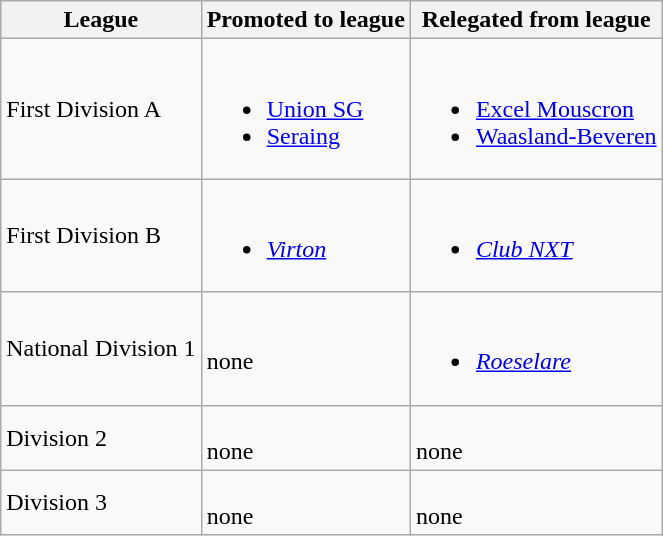<table class="wikitable">
<tr>
<th>League</th>
<th>Promoted to league</th>
<th>Relegated from league</th>
</tr>
<tr>
<td>First Division A</td>
<td><br><ul><li><a href='#'>Union SG</a></li><li><a href='#'>Seraing</a></li></ul></td>
<td><br><ul><li><a href='#'>Excel Mouscron</a></li><li><a href='#'>Waasland-Beveren</a></li></ul></td>
</tr>
<tr>
<td>First Division B</td>
<td><br><ul><li><em><a href='#'>Virton</a></em></li></ul></td>
<td><br><ul><li><em><a href='#'>Club NXT</a></em></li></ul></td>
</tr>
<tr>
<td>National Division 1</td>
<td><br>none</td>
<td><br><ul><li><em><a href='#'>Roeselare</a></em></li></ul></td>
</tr>
<tr>
<td>Division 2</td>
<td><br>none</td>
<td><br>none</td>
</tr>
<tr>
<td>Division 3</td>
<td><br>none</td>
<td><br>none</td>
</tr>
</table>
